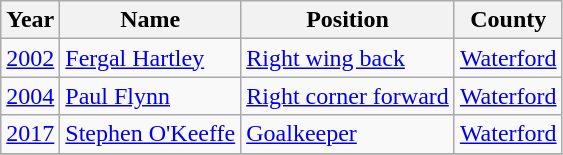<table class="wikitable" style="text-align: center">
<tr>
<th>Year</th>
<th>Name</th>
<th>Position</th>
<th>County</th>
</tr>
<tr>
<td align=left><a href='#'>2002</a></td>
<td align=left><a href='#'>Fergal Hartley</a></td>
<td align=left><a href='#'>Right wing back</a></td>
<td align=left><a href='#'>Waterford</a></td>
</tr>
<tr>
<td align=left><a href='#'>2004</a></td>
<td align=left><a href='#'>Paul Flynn</a></td>
<td align=left><a href='#'>Right corner forward</a></td>
<td align=left><a href='#'>Waterford</a></td>
</tr>
<tr>
<td align=left><a href='#'>2017</a></td>
<td align=left><a href='#'>Stephen O'Keeffe</a></td>
<td align=left><a href='#'>Goalkeeper</a></td>
<td align=left><a href='#'>Waterford</a></td>
</tr>
<tr>
</tr>
</table>
